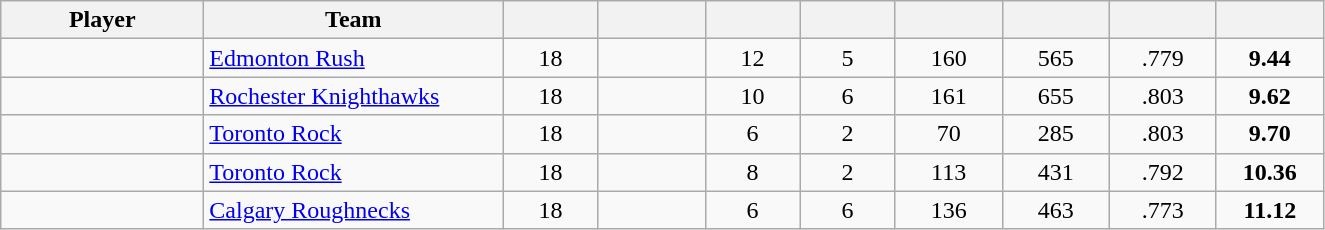<table class="wikitable sortable">
<tr>
<th style="width: 8em;">Player</th>
<th style="width: 12em;">Team</th>
<th style="width: 3.5em;"></th>
<th style="width: 4em;"></th>
<th style="width: 3.5em;"></th>
<th style="width: 3.5em;"></th>
<th style="width: 4em;"></th>
<th style="width: 4em;"></th>
<th style="width: 4em;"></th>
<th style="width: 4em;"></th>
</tr>
<tr style="text-align:center;">
<td style="text-align:left;"></td>
<td style="text-align:left;"><a href='#'>Edmonton Rush</a></td>
<td>18</td>
<td></td>
<td>12</td>
<td>5</td>
<td>160</td>
<td>565</td>
<td>.779</td>
<td><strong>9.44</strong></td>
</tr>
<tr style="text-align:center;">
<td style="text-align:left;"></td>
<td style="text-align:left;"><a href='#'>Rochester Knighthawks</a></td>
<td>18</td>
<td></td>
<td>10</td>
<td>6</td>
<td>161</td>
<td>655</td>
<td>.803</td>
<td><strong>9.62</strong></td>
</tr>
<tr style="text-align:center;">
<td style="text-align:left;"></td>
<td style="text-align:left;"><a href='#'>Toronto Rock</a></td>
<td>18</td>
<td></td>
<td>6</td>
<td>2</td>
<td>70</td>
<td>285</td>
<td>.803</td>
<td><strong>9.70</strong></td>
</tr>
<tr style="text-align:center;">
<td style="text-align:left;"></td>
<td style="text-align:left;"><a href='#'>Toronto Rock</a></td>
<td>18</td>
<td></td>
<td>8</td>
<td>2</td>
<td>113</td>
<td>431</td>
<td>.792</td>
<td><strong>10.36</strong></td>
</tr>
<tr style="text-align:center;">
<td style="text-align:left;"></td>
<td style="text-align:left;"><a href='#'>Calgary Roughnecks</a></td>
<td>18</td>
<td></td>
<td>6</td>
<td>6</td>
<td>136</td>
<td>463</td>
<td>.773</td>
<td><strong>11.12</strong></td>
</tr>
</table>
